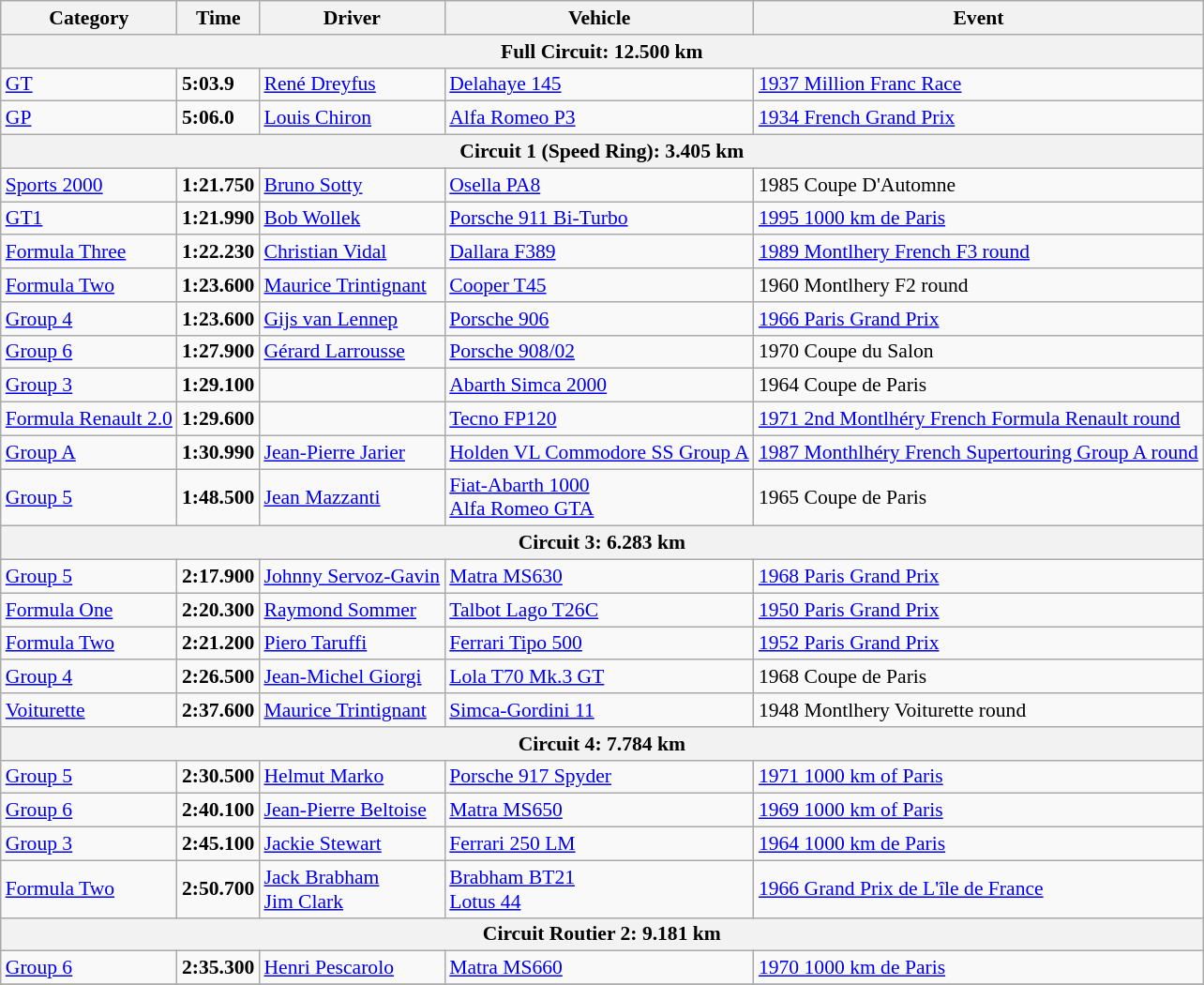<table class=wikitable style="font-size:90%">
<tr>
<th>Category</th>
<th>Time</th>
<th>Driver</th>
<th>Vehicle</th>
<th>Event</th>
</tr>
<tr>
<th colspan=5>Full Circuit: 12.500 km</th>
</tr>
<tr>
<td><a href='#'>GT</a></td>
<td><strong>5:03.9</strong></td>
<td><a href='#'>René Dreyfus</a></td>
<td><a href='#'>Delahaye 145</a></td>
<td><a href='#'>1937 Million Franc Race</a></td>
</tr>
<tr>
<td><a href='#'>GP</a></td>
<td><strong>5:06.0</strong></td>
<td><a href='#'>Louis Chiron</a></td>
<td><a href='#'>Alfa Romeo P3</a></td>
<td><a href='#'>1934 French Grand Prix</a></td>
</tr>
<tr>
<th colspan=5>Circuit 1 (Speed Ring): 3.405 km</th>
</tr>
<tr>
<td><a href='#'>Sports 2000</a></td>
<td><strong>1:21.750</strong></td>
<td><a href='#'>Bruno Sotty</a></td>
<td><a href='#'>Osella PA8</a></td>
<td>1985 Coupe D'Automne</td>
</tr>
<tr>
<td><a href='#'>GT1</a></td>
<td><strong>1:21.990</strong></td>
<td><a href='#'>Bob Wollek</a></td>
<td><a href='#'>Porsche 911 Bi-Turbo</a></td>
<td><a href='#'>1995 1000 km de Paris</a></td>
</tr>
<tr>
<td><a href='#'>Formula Three</a></td>
<td><strong>1:22.230</strong></td>
<td><a href='#'>Christian Vidal</a></td>
<td><a href='#'>Dallara F389</a></td>
<td><a href='#'>1989 Montlhery French F3 round</a></td>
</tr>
<tr>
<td><a href='#'>Formula Two</a></td>
<td><strong>1:23.600</strong></td>
<td><a href='#'>Maurice Trintignant</a></td>
<td><a href='#'>Cooper T45</a></td>
<td>1960 Montlhery F2 round</td>
</tr>
<tr>
<td><a href='#'>Group 4</a></td>
<td><strong>1:23.600</strong></td>
<td><a href='#'>Gijs van Lennep</a></td>
<td><a href='#'>Porsche 906</a></td>
<td><a href='#'>1966 Paris Grand Prix</a></td>
</tr>
<tr>
<td><a href='#'>Group 6</a></td>
<td><strong>1:27.900</strong></td>
<td><a href='#'>Gérard Larrousse</a></td>
<td><a href='#'>Porsche 908/02</a></td>
<td>1970 Coupe du Salon</td>
</tr>
<tr>
<td><a href='#'>Group 3</a></td>
<td><strong>1:29.100</strong></td>
<td></td>
<td><a href='#'>Abarth Simca 2000</a></td>
<td>1964 Coupe de Paris</td>
</tr>
<tr>
<td><a href='#'>Formula Renault 2.0</a></td>
<td><strong>1:29.600</strong></td>
<td></td>
<td><a href='#'>Tecno FP120</a></td>
<td><a href='#'>1971 2nd Montlhéry French Formula Renault round</a></td>
</tr>
<tr>
<td><a href='#'>Group A</a></td>
<td><strong>1:30.990</strong></td>
<td><a href='#'>Jean-Pierre Jarier</a></td>
<td><a href='#'>Holden VL Commodore SS Group A</a></td>
<td><a href='#'>1987 Monthlhéry French Supertouring Group A round</a></td>
</tr>
<tr>
<td><a href='#'>Group 5</a></td>
<td><strong>1:48.500</strong></td>
<td><a href='#'>Jean Mazzanti</a><br></td>
<td><a href='#'>Fiat-Abarth 1000</a><br><a href='#'>Alfa Romeo GTA</a></td>
<td>1965 Coupe de Paris</td>
</tr>
<tr>
<th colspan=5>Circuit 3: 6.283 km</th>
</tr>
<tr>
<td><a href='#'>Group 5</a></td>
<td><strong>2:17.900</strong></td>
<td><a href='#'>Johnny Servoz-Gavin</a></td>
<td><a href='#'>Matra MS630</a></td>
<td><a href='#'>1968 Paris Grand Prix</a></td>
</tr>
<tr>
<td><a href='#'>Formula One</a></td>
<td><strong>2:20.300</strong></td>
<td><a href='#'>Raymond Sommer</a></td>
<td><a href='#'>Talbot Lago T26C</a></td>
<td><a href='#'>1950 Paris Grand Prix</a></td>
</tr>
<tr>
<td><a href='#'>Formula Two</a></td>
<td><strong>2:21.200</strong></td>
<td><a href='#'>Piero Taruffi</a></td>
<td><a href='#'>Ferrari Tipo 500</a></td>
<td><a href='#'>1952 Paris Grand Prix</a></td>
</tr>
<tr>
<td><a href='#'>Group 4</a></td>
<td><strong>2:26.500</strong></td>
<td><a href='#'>Jean-Michel Giorgi</a></td>
<td><a href='#'>Lola T70 Mk.3 GT</a></td>
<td>1968 Coupe de Paris</td>
</tr>
<tr>
<td><a href='#'>Voiturette</a></td>
<td><strong>2:37.600</strong></td>
<td><a href='#'>Maurice Trintignant</a></td>
<td><a href='#'>Simca-Gordini 11</a></td>
<td>1948 Montlhery Voiturette round</td>
</tr>
<tr>
<th colspan=5>Circuit 4: 7.784 km</th>
</tr>
<tr>
<td><a href='#'>Group 5</a></td>
<td><strong>2:30.500</strong></td>
<td><a href='#'>Helmut Marko</a></td>
<td><a href='#'>Porsche 917 Spyder</a></td>
<td><a href='#'>1971 1000 km of Paris</a></td>
</tr>
<tr>
<td><a href='#'>Group 6</a></td>
<td><strong>2:40.100</strong></td>
<td><a href='#'>Jean-Pierre Beltoise</a></td>
<td><a href='#'>Matra MS650</a></td>
<td><a href='#'>1969 1000 km of Paris</a></td>
</tr>
<tr>
<td><a href='#'>Group 3</a></td>
<td><strong>2:45.100</strong></td>
<td><a href='#'>Jackie Stewart</a></td>
<td><a href='#'>Ferrari 250 LM</a></td>
<td><a href='#'>1964 1000 km de Paris</a></td>
</tr>
<tr>
<td><a href='#'>Formula Two</a></td>
<td><strong>2:50.700</strong></td>
<td><a href='#'>Jack Brabham</a><br><a href='#'>Jim Clark</a></td>
<td><a href='#'>Brabham BT21</a><br><a href='#'>Lotus 44</a></td>
<td><a href='#'>1966 Grand Prix de L'île de France</a></td>
</tr>
<tr>
<th colspan=5>Circuit Routier 2: 9.181 km</th>
</tr>
<tr>
<td><a href='#'>Group 6</a></td>
<td><strong>2:35.300</strong></td>
<td><a href='#'>Henri Pescarolo</a></td>
<td><a href='#'>Matra MS660</a></td>
<td><a href='#'>1970 1000 km de Paris</a></td>
</tr>
<tr>
</tr>
</table>
